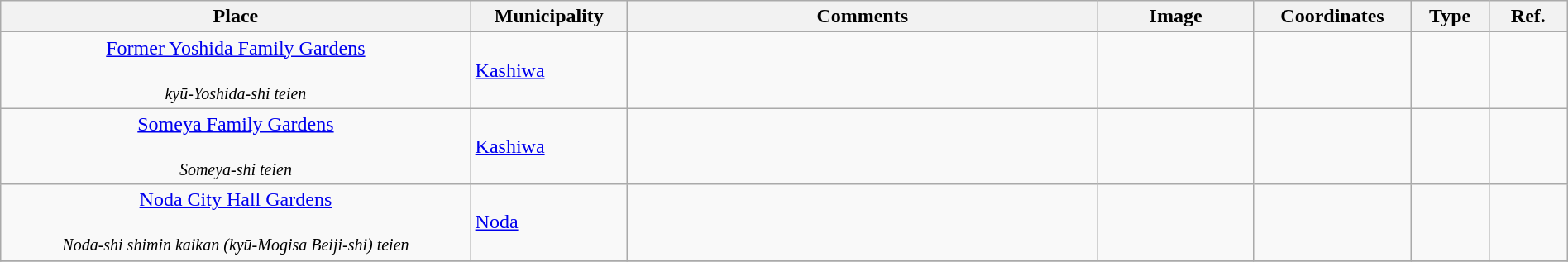<table class="wikitable sortable"  style="width:100%;">
<tr>
<th width="30%" align="left">Place</th>
<th width="10%" align="left">Municipality</th>
<th width="30%" align="left" class="unsortable">Comments</th>
<th width="10%" align="left"  class="unsortable">Image</th>
<th width="10%" align="left" class="unsortable">Coordinates</th>
<th width="5%" align="left">Type</th>
<th width="5%" align="left"  class="unsortable">Ref.</th>
</tr>
<tr>
<td align="center"><a href='#'>Former Yoshida Family Gardens</a><br><br><small><em>kyū-Yoshida-shi teien</em></small></td>
<td><a href='#'>Kashiwa</a></td>
<td></td>
<td></td>
<td></td>
<td></td>
<td></td>
</tr>
<tr>
<td align="center"><a href='#'>Someya Family Gardens</a><br><br><small><em>Someya-shi teien</em></small></td>
<td><a href='#'>Kashiwa</a></td>
<td></td>
<td></td>
<td></td>
<td></td>
<td></td>
</tr>
<tr>
<td align="center"><a href='#'>Noda City Hall Gardens</a><br><br><small><em>Noda-shi shimin kaikan (kyū-Mogisa Beiji-shi) teien</em></small></td>
<td><a href='#'>Noda</a></td>
<td></td>
<td></td>
<td></td>
<td></td>
<td></td>
</tr>
<tr>
</tr>
</table>
